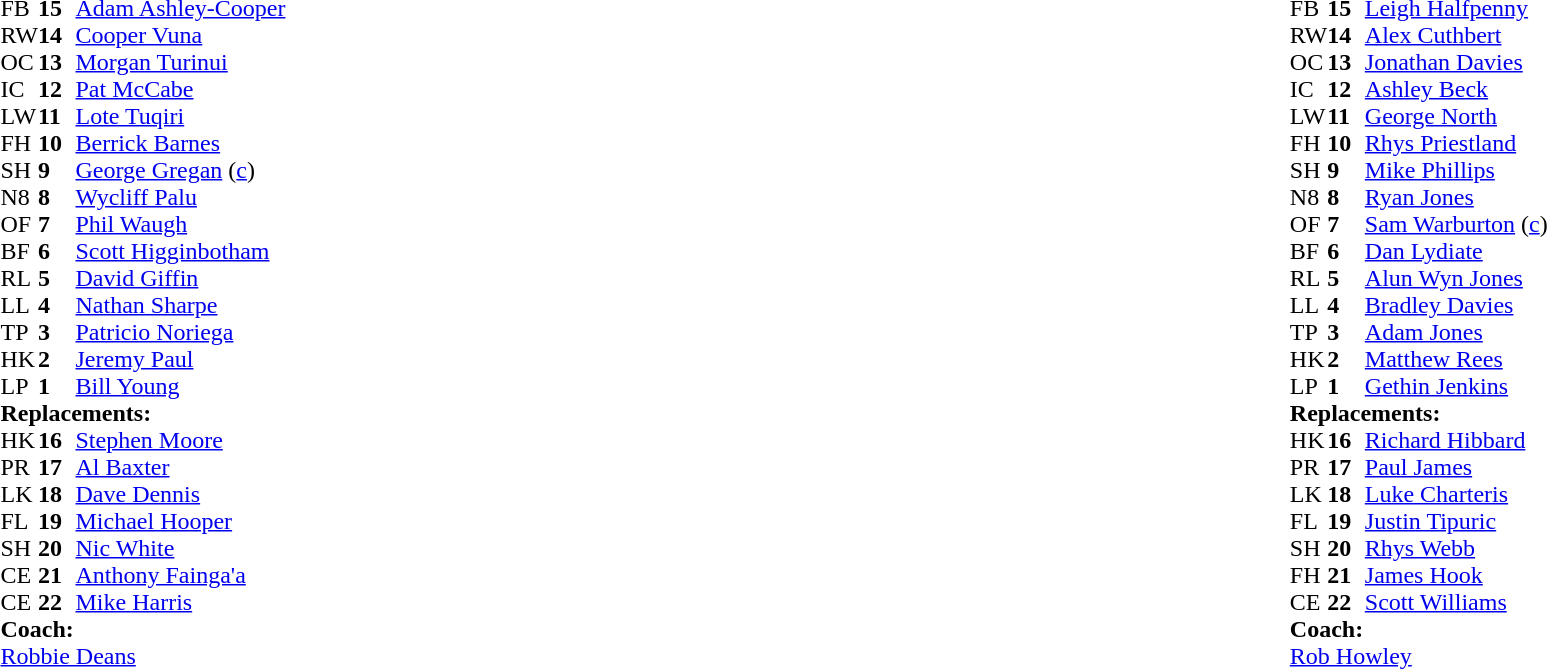<table style="width:100%">
<tr>
<td style="vertical-align:top;width:50%"><br><table cellspacing="0" cellpadding="0">
<tr>
<th width="25"></th>
<th width="25"></th>
</tr>
<tr>
<td>FB</td>
<td><strong>15</strong></td>
<td><a href='#'>Adam Ashley-Cooper</a></td>
</tr>
<tr>
<td>RW</td>
<td><strong>14</strong></td>
<td><a href='#'>Cooper Vuna</a></td>
<td></td>
<td></td>
</tr>
<tr>
<td>OC</td>
<td><strong>13</strong></td>
<td><a href='#'>Morgan Turinui</a></td>
</tr>
<tr>
<td>IC</td>
<td><strong>12</strong></td>
<td><a href='#'>Pat McCabe</a></td>
</tr>
<tr>
<td>LW</td>
<td><strong>11</strong></td>
<td><a href='#'>Lote Tuqiri</a></td>
</tr>
<tr>
<td>FH</td>
<td><strong>10</strong></td>
<td><a href='#'>Berrick Barnes</a></td>
<td></td>
<td></td>
</tr>
<tr>
<td>SH</td>
<td><strong>9</strong></td>
<td><a href='#'>George Gregan</a> (<a href='#'>c</a>)</td>
</tr>
<tr>
<td>N8</td>
<td><strong>8</strong></td>
<td><a href='#'>Wycliff Palu</a></td>
<td></td>
<td></td>
</tr>
<tr>
<td>OF</td>
<td><strong>7</strong></td>
<td><a href='#'>Phil Waugh</a></td>
</tr>
<tr>
<td>BF</td>
<td><strong>6</strong></td>
<td><a href='#'>Scott Higginbotham</a></td>
</tr>
<tr>
<td>RL</td>
<td><strong>5</strong></td>
<td><a href='#'>David Giffin</a></td>
</tr>
<tr>
<td>LL</td>
<td><strong>4</strong></td>
<td><a href='#'>Nathan Sharpe</a></td>
<td></td>
<td></td>
</tr>
<tr>
<td>TP</td>
<td><strong>3</strong></td>
<td><a href='#'>Patricio Noriega</a></td>
<td></td>
<td></td>
</tr>
<tr>
<td>HK</td>
<td><strong>2</strong></td>
<td><a href='#'>Jeremy Paul</a></td>
<td></td>
<td></td>
</tr>
<tr>
<td>LP</td>
<td><strong>1</strong></td>
<td><a href='#'>Bill Young</a></td>
<td></td>
<td></td>
</tr>
<tr>
<td colspan=3><strong>Replacements:</strong></td>
</tr>
<tr>
<td>HK</td>
<td><strong>16</strong></td>
<td><a href='#'>Stephen Moore</a></td>
<td></td>
<td></td>
</tr>
<tr>
<td>PR</td>
<td><strong>17</strong></td>
<td><a href='#'>Al Baxter</a></td>
<td></td>
<td></td>
</tr>
<tr>
<td>LK</td>
<td><strong>18</strong></td>
<td><a href='#'>Dave Dennis</a></td>
<td></td>
<td></td>
</tr>
<tr>
<td>FL</td>
<td><strong>19</strong></td>
<td><a href='#'>Michael Hooper</a></td>
<td></td>
<td></td>
</tr>
<tr>
<td>SH</td>
<td><strong>20</strong></td>
<td><a href='#'>Nic White</a></td>
</tr>
<tr>
<td>CE</td>
<td><strong>21</strong></td>
<td><a href='#'>Anthony Fainga'a</a></td>
<td></td>
<td></td>
</tr>
<tr>
<td>CE</td>
<td><strong>22</strong></td>
<td><a href='#'>Mike Harris</a></td>
<td></td>
<td></td>
</tr>
<tr>
<td colspan=3><strong>Coach:</strong></td>
</tr>
<tr>
<td colspan="4"> <a href='#'>Robbie Deans</a></td>
</tr>
</table>
</td>
<td style="vertical-align:top"></td>
<td style="vertical-align:top;width:50%"><br><table cellspacing="0" cellpadding="0" style="margin:auto">
<tr>
<th width="25"></th>
<th width="25"></th>
</tr>
<tr>
<td>FB</td>
<td><strong>15</strong></td>
<td><a href='#'>Leigh Halfpenny</a></td>
</tr>
<tr>
<td>RW</td>
<td><strong>14</strong></td>
<td><a href='#'>Alex Cuthbert</a></td>
</tr>
<tr>
<td>OC</td>
<td><strong>13</strong></td>
<td><a href='#'>Jonathan Davies</a></td>
</tr>
<tr>
<td>IC</td>
<td><strong>12</strong></td>
<td><a href='#'>Ashley Beck</a></td>
</tr>
<tr>
<td>LW</td>
<td><strong>11</strong></td>
<td><a href='#'>George North</a></td>
</tr>
<tr>
<td>FH</td>
<td><strong>10</strong></td>
<td><a href='#'>Rhys Priestland</a></td>
</tr>
<tr>
<td>SH</td>
<td><strong>9</strong></td>
<td><a href='#'>Mike Phillips</a></td>
<td></td>
<td></td>
</tr>
<tr>
<td>N8</td>
<td><strong>8</strong></td>
<td><a href='#'>Ryan Jones</a></td>
<td></td>
<td></td>
</tr>
<tr>
<td>OF</td>
<td><strong>7</strong></td>
<td><a href='#'>Sam Warburton</a> (<a href='#'>c</a>)</td>
</tr>
<tr>
<td>BF</td>
<td><strong>6</strong></td>
<td><a href='#'>Dan Lydiate</a></td>
</tr>
<tr>
<td>RL</td>
<td><strong>5</strong></td>
<td><a href='#'>Alun Wyn Jones</a></td>
<td></td>
<td></td>
</tr>
<tr>
<td>LL</td>
<td><strong>4</strong></td>
<td><a href='#'>Bradley Davies</a></td>
</tr>
<tr>
<td>TP</td>
<td><strong>3</strong></td>
<td><a href='#'>Adam Jones</a></td>
</tr>
<tr>
<td>HK</td>
<td><strong>2</strong></td>
<td><a href='#'>Matthew Rees</a></td>
<td></td>
<td></td>
</tr>
<tr>
<td>LP</td>
<td><strong>1</strong></td>
<td><a href='#'>Gethin Jenkins</a></td>
</tr>
<tr>
<td colspan=3><strong>Replacements:</strong></td>
</tr>
<tr>
<td>HK</td>
<td><strong>16</strong></td>
<td><a href='#'>Richard Hibbard</a></td>
<td></td>
<td></td>
</tr>
<tr>
<td>PR</td>
<td><strong>17</strong></td>
<td><a href='#'>Paul James</a></td>
</tr>
<tr>
<td>LK</td>
<td><strong>18</strong></td>
<td><a href='#'>Luke Charteris</a></td>
<td></td>
<td></td>
</tr>
<tr>
<td>FL</td>
<td><strong>19</strong></td>
<td><a href='#'>Justin Tipuric</a></td>
</tr>
<tr>
<td>SH</td>
<td><strong>20</strong></td>
<td><a href='#'>Rhys Webb</a></td>
<td></td>
<td></td>
</tr>
<tr>
<td>FH</td>
<td><strong>21</strong></td>
<td><a href='#'>James Hook</a></td>
</tr>
<tr>
<td>CE</td>
<td><strong>22</strong></td>
<td><a href='#'>Scott Williams</a></td>
</tr>
<tr>
<td colspan=3><strong>Coach:</strong></td>
</tr>
<tr>
<td colspan="4"> <a href='#'>Rob Howley</a></td>
</tr>
</table>
</td>
</tr>
</table>
